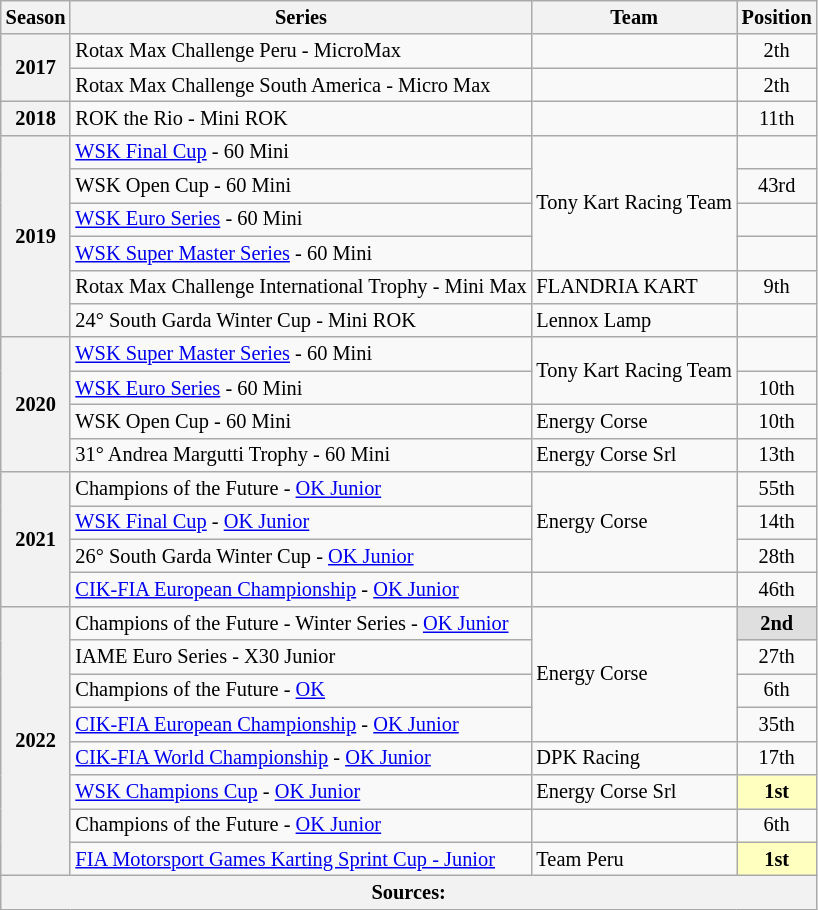<table class="wikitable" style="font-size: 85%; text-align:center">
<tr>
<th>Season</th>
<th>Series</th>
<th>Team</th>
<th>Position</th>
</tr>
<tr>
<th rowspan="2">2017</th>
<td align="left">Rotax Max Challenge Peru - MicroMax</td>
<td align="left"></td>
<td>2th</td>
</tr>
<tr>
<td align="left">Rotax Max Challenge South America - Micro Max</td>
<td align="left"></td>
<td>2th</td>
</tr>
<tr>
<th>2018</th>
<td align="left">ROK the Rio - Mini ROK</td>
<td align="left"></td>
<td>11th</td>
</tr>
<tr>
<th rowspan="6">2019</th>
<td align="left"><a href='#'>WSK Final Cup</a> - 60 Mini</td>
<td rowspan="4" align="left">Tony Kart Racing Team</td>
<td></td>
</tr>
<tr>
<td align="left">WSK Open Cup - 60 Mini</td>
<td>43rd</td>
</tr>
<tr>
<td align="left"><a href='#'>WSK Euro Series</a> - 60 Mini</td>
<td></td>
</tr>
<tr>
<td align="left"><a href='#'>WSK Super Master Series</a> - 60 Mini</td>
<td></td>
</tr>
<tr>
<td align="left">Rotax Max Challenge International Trophy - Mini Max</td>
<td align="left">FLANDRIA KART</td>
<td>9th</td>
</tr>
<tr>
<td align="left">24° South Garda Winter Cup - Mini ROK</td>
<td align="left">Lennox Lamp</td>
<td></td>
</tr>
<tr>
<th rowspan="4">2020</th>
<td align="left"><a href='#'>WSK Super Master Series</a> - 60 Mini</td>
<td rowspan="2" align="left">Tony Kart Racing Team</td>
<td></td>
</tr>
<tr>
<td align="left"><a href='#'>WSK Euro Series</a> - 60 Mini</td>
<td>10th</td>
</tr>
<tr>
<td align="left">WSK Open Cup - 60 Mini</td>
<td align="left">Energy Corse</td>
<td>10th</td>
</tr>
<tr>
<td align="left">31° Andrea Margutti Trophy - 60 Mini</td>
<td align="left">Energy Corse Srl</td>
<td>13th</td>
</tr>
<tr>
<th rowspan="4">2021</th>
<td align="left">Champions of the Future - <a href='#'>OK Junior</a></td>
<td rowspan="3" align="left">Energy Corse</td>
<td>55th</td>
</tr>
<tr>
<td align="left"><a href='#'>WSK Final Cup</a> - <a href='#'>OK Junior</a></td>
<td>14th</td>
</tr>
<tr>
<td align="left">26° South Garda Winter Cup - <a href='#'>OK Junior</a></td>
<td>28th</td>
</tr>
<tr>
<td align="left"><a href='#'>CIK-FIA European Championship</a> - <a href='#'>OK Junior</a></td>
<td align="left"></td>
<td>46th</td>
</tr>
<tr>
<th rowspan="8">2022</th>
<td align="left">Champions of the Future - Winter Series - <a href='#'>OK Junior</a></td>
<td rowspan="4" align="left">Energy Corse</td>
<td style="background:#DFDFDF"><strong>2nd</strong></td>
</tr>
<tr>
<td align="left">IAME Euro Series - X30 Junior</td>
<td>27th</td>
</tr>
<tr>
<td align="left">Champions of the Future - <a href='#'>OK</a></td>
<td>6th</td>
</tr>
<tr>
<td align="left"><a href='#'>CIK-FIA European Championship</a> - <a href='#'>OK Junior</a></td>
<td>35th</td>
</tr>
<tr>
<td align="left"><a href='#'>CIK-FIA World Championship</a> - <a href='#'>OK Junior</a></td>
<td align="left">DPK Racing</td>
<td>17th</td>
</tr>
<tr>
<td align="left"><a href='#'>WSK Champions Cup</a> - <a href='#'>OK Junior</a></td>
<td align="left">Energy Corse Srl</td>
<td style="background:#FFFFBF"><strong>1st</strong></td>
</tr>
<tr>
<td align="left">Champions of the Future - <a href='#'>OK Junior</a></td>
<td align="left"></td>
<td>6th</td>
</tr>
<tr>
<td align="left"><a href='#'>FIA Motorsport Games Karting Sprint Cup - Junior</a></td>
<td align="left">Team Peru</td>
<td style="background:#FFFFBF"><strong>1st</strong></td>
</tr>
<tr>
<th colspan="4">Sources:</th>
</tr>
</table>
